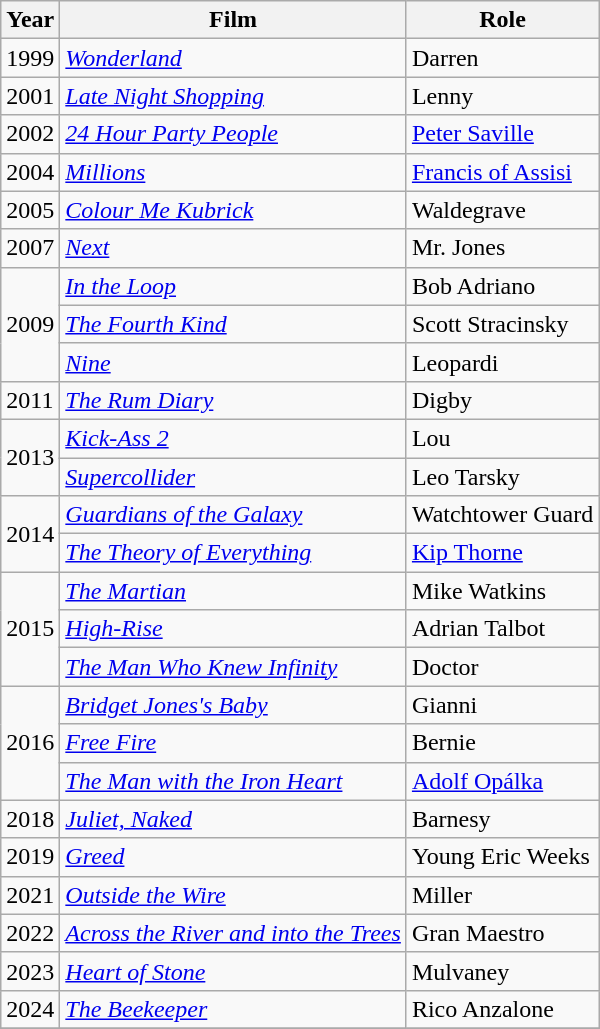<table class="wikitable">
<tr>
<th>Year</th>
<th>Film</th>
<th>Role</th>
</tr>
<tr>
<td>1999</td>
<td><em><a href='#'>Wonderland</a></em></td>
<td>Darren</td>
</tr>
<tr>
<td>2001</td>
<td><em><a href='#'>Late Night Shopping</a></em></td>
<td>Lenny</td>
</tr>
<tr>
<td>2002</td>
<td><em><a href='#'>24 Hour Party People</a></em></td>
<td><a href='#'>Peter Saville</a></td>
</tr>
<tr>
<td>2004</td>
<td><em><a href='#'>Millions</a></em></td>
<td><a href='#'>Francis of Assisi</a></td>
</tr>
<tr>
<td>2005</td>
<td><em><a href='#'>Colour Me Kubrick</a></em></td>
<td>Waldegrave</td>
</tr>
<tr>
<td>2007</td>
<td><em><a href='#'>Next</a></em></td>
<td>Mr. Jones</td>
</tr>
<tr>
<td rowspan=3>2009</td>
<td><em><a href='#'>In the Loop</a></em></td>
<td>Bob Adriano</td>
</tr>
<tr>
<td><em><a href='#'>The Fourth Kind</a></em></td>
<td>Scott Stracinsky</td>
</tr>
<tr>
<td><em><a href='#'>Nine</a></em></td>
<td>Leopardi</td>
</tr>
<tr>
<td>2011</td>
<td><em><a href='#'>The Rum Diary</a></em></td>
<td>Digby</td>
</tr>
<tr>
<td rowspan=2>2013</td>
<td><em><a href='#'>Kick-Ass 2</a></em></td>
<td>Lou</td>
</tr>
<tr>
<td><em><a href='#'>Supercollider</a></em></td>
<td>Leo Tarsky</td>
</tr>
<tr>
<td rowspan=2>2014</td>
<td><em><a href='#'>Guardians of the Galaxy</a></em></td>
<td>Watchtower Guard</td>
</tr>
<tr>
<td><em><a href='#'>The Theory of Everything</a></em></td>
<td><a href='#'>Kip Thorne</a></td>
</tr>
<tr>
<td rowspan=3>2015</td>
<td><em><a href='#'>The Martian</a></em></td>
<td>Mike Watkins</td>
</tr>
<tr>
<td><em><a href='#'>High-Rise</a></em></td>
<td>Adrian Talbot</td>
</tr>
<tr>
<td><em><a href='#'>The Man Who Knew Infinity</a></em></td>
<td>Doctor</td>
</tr>
<tr>
<td rowspan=3>2016</td>
<td><em><a href='#'>Bridget Jones's Baby</a></em></td>
<td>Gianni</td>
</tr>
<tr>
<td><em><a href='#'>Free Fire</a></em></td>
<td>Bernie</td>
</tr>
<tr>
<td><em><a href='#'>The Man with the Iron Heart</a></em></td>
<td><a href='#'>Adolf Opálka</a></td>
</tr>
<tr>
<td>2018</td>
<td><em><a href='#'>Juliet, Naked</a></em></td>
<td>Barnesy</td>
</tr>
<tr>
<td>2019</td>
<td><em><a href='#'>Greed</a></em></td>
<td>Young Eric Weeks</td>
</tr>
<tr>
<td>2021</td>
<td><em><a href='#'>Outside the Wire</a></em></td>
<td>Miller</td>
</tr>
<tr>
<td>2022</td>
<td><em><a href='#'>Across the River and into the Trees</a></em></td>
<td>Gran Maestro</td>
</tr>
<tr>
<td>2023</td>
<td><em><a href='#'>Heart of Stone</a></em></td>
<td>Mulvaney</td>
</tr>
<tr>
<td>2024</td>
<td><em><a href='#'>The Beekeeper</a></em></td>
<td>Rico Anzalone</td>
</tr>
<tr>
</tr>
</table>
